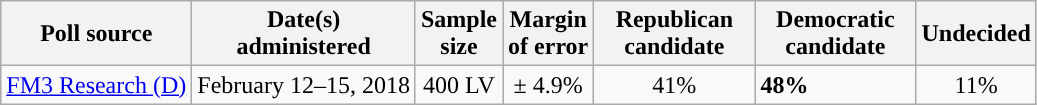<table class="wikitable">
<tr>
<th>Poll source</th>
<th>Date(s)<br>administered</th>
<th>Sample<br>size</th>
<th>Margin<br>of error</th>
<th style="width:100px;">Republican<br>candidate</th>
<th style="width:100px;">Democratic<br>candidate</th>
<th>Undecided</th>
</tr>
<tr>
<td><a href='#'>FM3 Research (D)</a></td>
<td style="text-align:center">February 12–15, 2018</td>
<td style="text-align:center">400 LV</td>
<td style="text-align:center">± 4.9%</td>
<td style="text-align:center">41%</td>
<td style="background-color:"><strong>48%</strong></td>
<td style="text-align:center">11%</td>
</tr>
</table>
